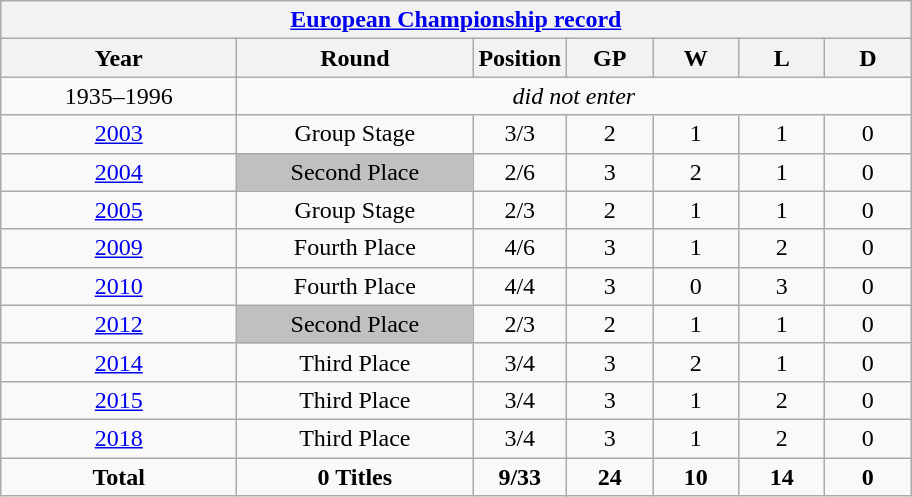<table class="wikitable" style="text-align: center;">
<tr>
<th colspan=9><a href='#'>European Championship record</a></th>
</tr>
<tr>
<th width=150>Year</th>
<th width=150>Round</th>
<th width=50 colspan=2>Position</th>
<th width=50>GP</th>
<th width=50>W</th>
<th width=50>L</th>
<th width=50>D</th>
</tr>
<tr>
<td>1935–1996</td>
<td colspan=7><em>did not enter</em></td>
</tr>
<tr>
<td><a href='#'>2003</a></td>
<td>Group Stage</td>
<td colspan=2>3/3</td>
<td>2</td>
<td>1</td>
<td>1</td>
<td>0</td>
</tr>
<tr>
<td><a href='#'>2004</a></td>
<td style="background:Silver;">Second Place</td>
<td colspan=2>2/6</td>
<td>3</td>
<td>2</td>
<td>1</td>
<td>0</td>
</tr>
<tr>
<td><a href='#'>2005</a></td>
<td>Group Stage</td>
<td colspan=2>2/3</td>
<td>2</td>
<td>1</td>
<td>1</td>
<td>0</td>
</tr>
<tr>
<td><a href='#'>2009</a></td>
<td>Fourth Place</td>
<td colspan=2>4/6</td>
<td>3</td>
<td>1</td>
<td>2</td>
<td>0</td>
</tr>
<tr>
<td><a href='#'>2010</a></td>
<td>Fourth Place</td>
<td colspan=2>4/4</td>
<td>3</td>
<td>0</td>
<td>3</td>
<td>0</td>
</tr>
<tr>
<td><a href='#'>2012</a></td>
<td style="background:Silver;">Second Place</td>
<td colspan=2>2/3</td>
<td>2</td>
<td>1</td>
<td>1</td>
<td>0</td>
</tr>
<tr>
<td><a href='#'>2014</a></td>
<td style="background:Bronze;">Third Place</td>
<td colspan=2>3/4</td>
<td>3</td>
<td>2</td>
<td>1</td>
<td>0</td>
</tr>
<tr>
<td><a href='#'>2015</a></td>
<td style="background:Bronze;">Third Place</td>
<td colspan=2>3/4</td>
<td>3</td>
<td>1</td>
<td>2</td>
<td>0</td>
</tr>
<tr>
<td><a href='#'>2018</a></td>
<td style="background:Bronze;">Third Place</td>
<td colspan=2>3/4</td>
<td>3</td>
<td>1</td>
<td>2</td>
<td>0</td>
</tr>
<tr>
<td><strong>Total</strong></td>
<td><strong>0 Titles</strong></td>
<td colspan=2><strong>9/33</strong></td>
<td><strong>24</strong></td>
<td><strong>10</strong></td>
<td><strong>14</strong></td>
<td><strong>0</strong></td>
</tr>
</table>
